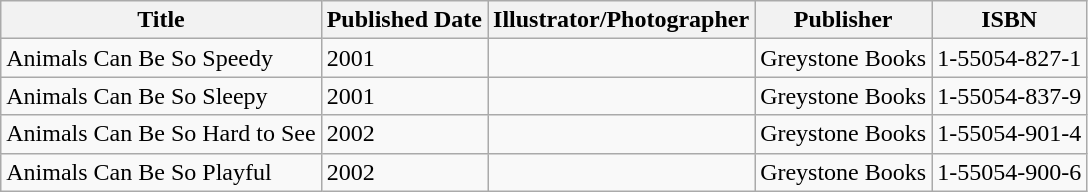<table class="wikitable sortable">
<tr>
<th><strong>Title</strong></th>
<th><strong>Published Date</strong></th>
<th><strong>Illustrator/Photographer</strong></th>
<th><strong>Publisher</strong></th>
<th><strong>ISBN</strong></th>
</tr>
<tr>
<td>Animals Can Be So Speedy</td>
<td>2001</td>
<td></td>
<td>Greystone Books</td>
<td>1-55054-827-1</td>
</tr>
<tr>
<td>Animals Can Be So Sleepy</td>
<td>2001</td>
<td></td>
<td>Greystone Books</td>
<td>1-55054-837-9</td>
</tr>
<tr>
<td>Animals Can Be So Hard to See</td>
<td>2002</td>
<td></td>
<td>Greystone Books</td>
<td>1-55054-901-4</td>
</tr>
<tr>
<td>Animals Can Be So Playful</td>
<td>2002</td>
<td></td>
<td>Greystone Books</td>
<td>1-55054-900-6</td>
</tr>
</table>
